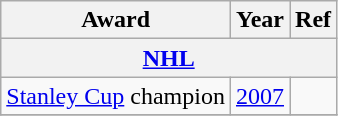<table class="wikitable">
<tr>
<th>Award</th>
<th>Year</th>
<th>Ref</th>
</tr>
<tr>
<th colspan="3"><a href='#'>NHL</a></th>
</tr>
<tr>
<td><a href='#'>Stanley Cup</a> champion</td>
<td><a href='#'>2007</a></td>
<td></td>
</tr>
<tr>
</tr>
</table>
